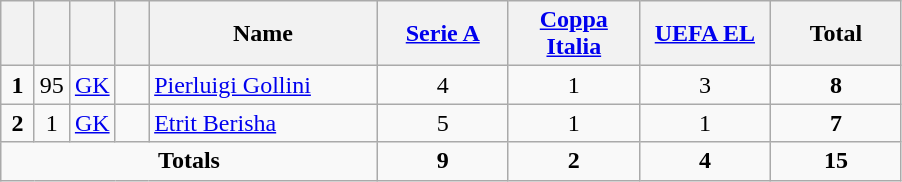<table class="wikitable" style="text-align:center">
<tr>
<th width=15></th>
<th width=15></th>
<th width=15></th>
<th width=15></th>
<th width=145>Name</th>
<th width=80><strong><a href='#'>Serie A</a></strong></th>
<th width=80><strong><a href='#'>Coppa Italia</a></strong></th>
<th width=80><strong><a href='#'>UEFA EL</a></strong></th>
<th width=80>Total</th>
</tr>
<tr>
<td><strong>1</strong></td>
<td>95</td>
<td><a href='#'>GK</a></td>
<td></td>
<td align=left><a href='#'>Pierluigi Gollini</a></td>
<td>4</td>
<td>1</td>
<td>3</td>
<td><strong>8</strong></td>
</tr>
<tr>
<td><strong>2</strong></td>
<td>1</td>
<td><a href='#'>GK</a></td>
<td></td>
<td align=left><a href='#'>Etrit Berisha</a></td>
<td>5</td>
<td>1</td>
<td>1</td>
<td><strong>7</strong></td>
</tr>
<tr>
<td colspan=5><strong>Totals</strong></td>
<td><strong>9</strong></td>
<td><strong>2</strong></td>
<td><strong>4</strong></td>
<td><strong>15</strong></td>
</tr>
</table>
